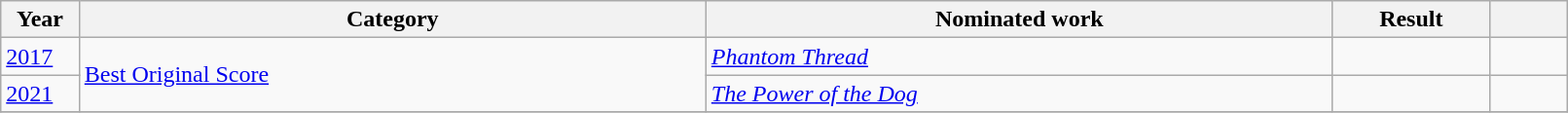<table class="wikitable" style="width:85%;">
<tr>
<th width=5%>Year</th>
<th style="width:40%;">Category</th>
<th style="width:40%;">Nominated work</th>
<th style="width:10%;">Result</th>
<th width=5%></th>
</tr>
<tr>
<td><a href='#'>2017</a></td>
<td rowspan="2"><a href='#'>Best Original Score</a></td>
<td><em><a href='#'>Phantom Thread</a></em></td>
<td></td>
<td></td>
</tr>
<tr>
<td><a href='#'>2021</a></td>
<td><em><a href='#'>The Power of the Dog</a></em></td>
<td></td>
<td></td>
</tr>
<tr>
</tr>
</table>
